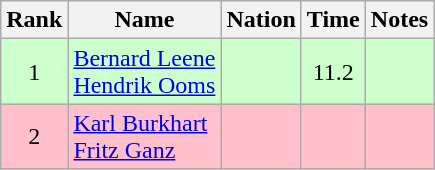<table class="wikitable sortable" style="text-align:center">
<tr>
<th>Rank</th>
<th>Name</th>
<th>Nation</th>
<th>Time</th>
<th>Notes</th>
</tr>
<tr style="background:#cfc;">
<td>1</td>
<td align=left><a href='#'>Bernard Leene</a><br><a href='#'>Hendrik Ooms</a></td>
<td align=left></td>
<td>11.2</td>
<td></td>
</tr>
<tr bgcolor=pink>
<td>2</td>
<td align=left><a href='#'>Karl Burkhart</a><br><a href='#'>Fritz Ganz</a></td>
<td align=left></td>
<td></td>
<td></td>
</tr>
</table>
